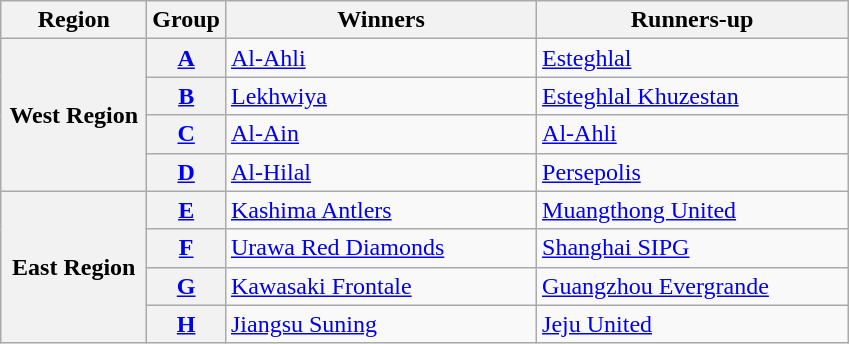<table class="wikitable">
<tr>
<th width=90>Region</th>
<th>Group</th>
<th width=200>Winners</th>
<th width=200>Runners-up</th>
</tr>
<tr>
<th rowspan=4>West Region</th>
<th><a href='#'>A</a></th>
<td> <a href='#'>Al-Ahli</a></td>
<td> <a href='#'>Esteghlal</a></td>
</tr>
<tr>
<th><a href='#'>B</a></th>
<td> <a href='#'>Lekhwiya</a></td>
<td> <a href='#'>Esteghlal Khuzestan</a></td>
</tr>
<tr>
<th><a href='#'>C</a></th>
<td> <a href='#'>Al-Ain</a></td>
<td> <a href='#'>Al-Ahli</a></td>
</tr>
<tr>
<th><a href='#'>D</a></th>
<td> <a href='#'>Al-Hilal</a></td>
<td> <a href='#'>Persepolis</a></td>
</tr>
<tr>
<th rowspan=4>East Region</th>
<th><a href='#'>E</a></th>
<td> <a href='#'>Kashima Antlers</a></td>
<td> <a href='#'>Muangthong United</a></td>
</tr>
<tr>
<th><a href='#'>F</a></th>
<td> <a href='#'>Urawa Red Diamonds</a></td>
<td> <a href='#'>Shanghai SIPG</a></td>
</tr>
<tr>
<th><a href='#'>G</a></th>
<td> <a href='#'>Kawasaki Frontale</a></td>
<td> <a href='#'>Guangzhou Evergrande</a></td>
</tr>
<tr>
<th><a href='#'>H</a></th>
<td> <a href='#'>Jiangsu Suning</a></td>
<td> <a href='#'>Jeju United</a></td>
</tr>
</table>
